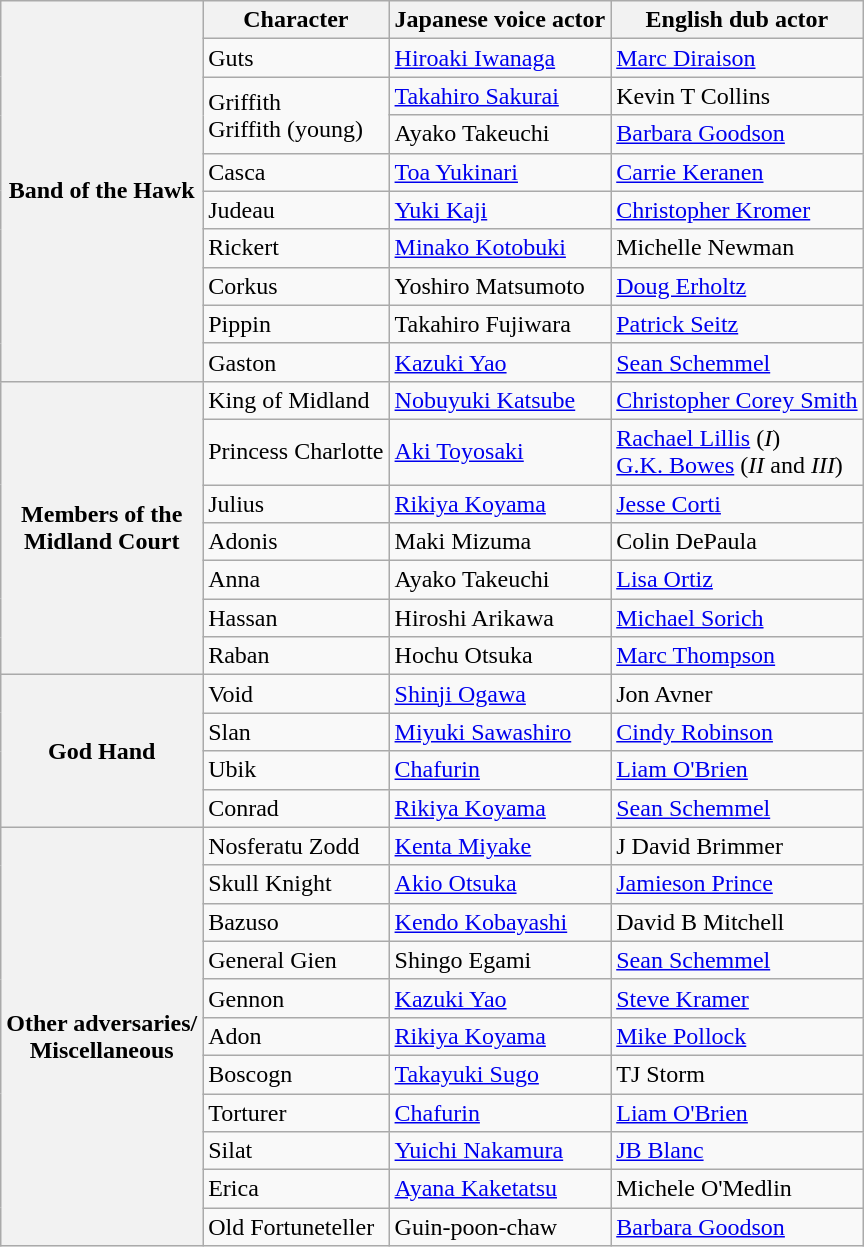<table class="wikitable">
<tr>
<th rowspan="10">Band of the Hawk</th>
<th>Character</th>
<th>Japanese voice actor</th>
<th>English dub actor</th>
</tr>
<tr>
<td>Guts</td>
<td><a href='#'>Hiroaki Iwanaga</a></td>
<td><a href='#'>Marc Diraison</a></td>
</tr>
<tr>
<td rowspan="2">Griffith<br>Griffith (young)</td>
<td><a href='#'>Takahiro Sakurai</a></td>
<td>Kevin T Collins</td>
</tr>
<tr>
<td>Ayako Takeuchi</td>
<td><a href='#'>Barbara Goodson</a></td>
</tr>
<tr>
<td>Casca</td>
<td><a href='#'>Toa Yukinari</a></td>
<td><a href='#'>Carrie Keranen</a></td>
</tr>
<tr>
<td>Judeau</td>
<td><a href='#'>Yuki Kaji</a></td>
<td><a href='#'>Christopher Kromer</a></td>
</tr>
<tr>
<td>Rickert</td>
<td><a href='#'>Minako Kotobuki</a></td>
<td>Michelle Newman</td>
</tr>
<tr>
<td>Corkus</td>
<td>Yoshiro Matsumoto</td>
<td><a href='#'>Doug Erholtz</a></td>
</tr>
<tr>
<td>Pippin</td>
<td>Takahiro Fujiwara</td>
<td><a href='#'>Patrick Seitz</a></td>
</tr>
<tr>
<td>Gaston</td>
<td><a href='#'>Kazuki Yao</a></td>
<td><a href='#'>Sean Schemmel</a></td>
</tr>
<tr>
<th rowspan="7">Members of the<br>Midland Court</th>
<td>King of Midland</td>
<td><a href='#'>Nobuyuki Katsube</a></td>
<td><a href='#'>Christopher Corey Smith</a></td>
</tr>
<tr>
<td>Princess Charlotte</td>
<td><a href='#'>Aki Toyosaki</a></td>
<td><a href='#'>Rachael Lillis</a> (<em>I</em>)<br><a href='#'>G.K. Bowes</a> (<em>II</em> and <em>III</em>)</td>
</tr>
<tr>
<td>Julius</td>
<td><a href='#'>Rikiya Koyama</a></td>
<td><a href='#'>Jesse Corti</a></td>
</tr>
<tr>
<td>Adonis</td>
<td>Maki Mizuma</td>
<td>Colin DePaula</td>
</tr>
<tr>
<td>Anna</td>
<td>Ayako Takeuchi</td>
<td><a href='#'>Lisa Ortiz</a></td>
</tr>
<tr>
<td>Hassan</td>
<td>Hiroshi Arikawa</td>
<td><a href='#'>Michael Sorich</a></td>
</tr>
<tr>
<td>Raban</td>
<td>Hochu Otsuka</td>
<td><a href='#'>Marc Thompson</a></td>
</tr>
<tr>
<th rowspan="4">God Hand</th>
<td>Void</td>
<td><a href='#'>Shinji Ogawa</a></td>
<td>Jon Avner</td>
</tr>
<tr>
<td>Slan</td>
<td><a href='#'>Miyuki Sawashiro</a></td>
<td><a href='#'>Cindy Robinson</a></td>
</tr>
<tr>
<td>Ubik</td>
<td><a href='#'>Chafurin</a></td>
<td><a href='#'>Liam O'Brien</a></td>
</tr>
<tr>
<td>Conrad</td>
<td><a href='#'>Rikiya Koyama</a></td>
<td><a href='#'>Sean Schemmel</a></td>
</tr>
<tr>
<th rowspan="11">Other adversaries/<br>Miscellaneous</th>
<td>Nosferatu Zodd</td>
<td><a href='#'>Kenta Miyake</a></td>
<td>J David Brimmer</td>
</tr>
<tr>
<td>Skull Knight</td>
<td><a href='#'>Akio Otsuka</a></td>
<td><a href='#'>Jamieson Prince</a></td>
</tr>
<tr>
<td>Bazuso</td>
<td><a href='#'>Kendo Kobayashi</a></td>
<td>David B Mitchell</td>
</tr>
<tr>
<td>General Gien</td>
<td>Shingo Egami</td>
<td><a href='#'>Sean Schemmel</a></td>
</tr>
<tr>
<td>Gennon</td>
<td><a href='#'>Kazuki Yao</a></td>
<td><a href='#'>Steve Kramer</a></td>
</tr>
<tr>
<td>Adon</td>
<td><a href='#'>Rikiya Koyama</a></td>
<td><a href='#'>Mike Pollock</a></td>
</tr>
<tr>
<td>Boscogn</td>
<td><a href='#'>Takayuki Sugo</a></td>
<td>TJ Storm</td>
</tr>
<tr>
<td>Torturer</td>
<td><a href='#'>Chafurin</a></td>
<td><a href='#'>Liam O'Brien</a></td>
</tr>
<tr>
<td>Silat</td>
<td><a href='#'>Yuichi Nakamura</a></td>
<td><a href='#'>JB Blanc</a></td>
</tr>
<tr>
<td>Erica</td>
<td><a href='#'>Ayana Kaketatsu</a></td>
<td>Michele O'Medlin</td>
</tr>
<tr>
<td>Old Fortuneteller</td>
<td>Guin-poon-chaw</td>
<td><a href='#'>Barbara Goodson</a></td>
</tr>
</table>
